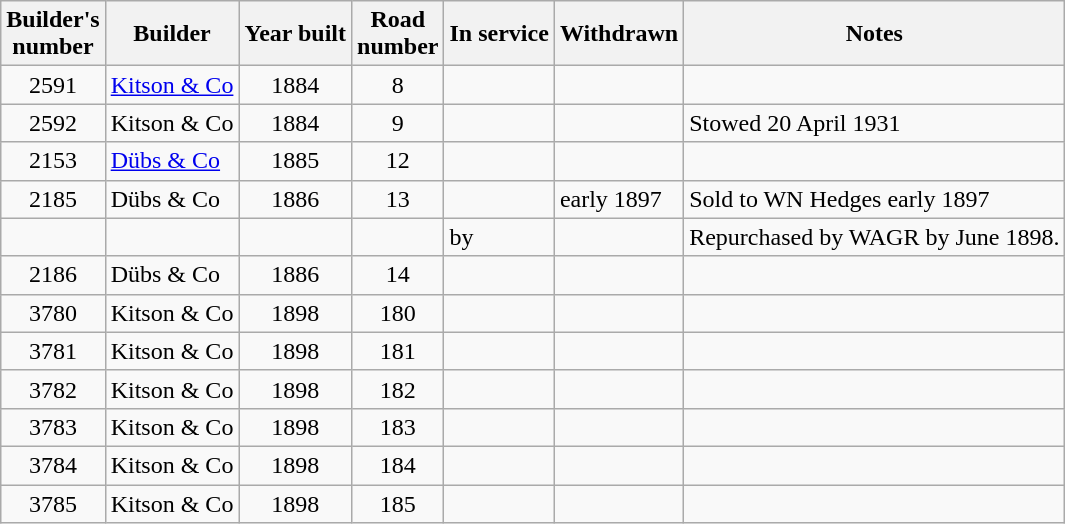<table cellpadding="2">
<tr>
<td><br><table class="wikitable sortable">
<tr>
<th>Builder's<br>number</th>
<th>Builder</th>
<th>Year built</th>
<th>Road<br>number</th>
<th>In service</th>
<th>Withdrawn</th>
<th>Notes</th>
</tr>
<tr>
<td align=center>2591</td>
<td><a href='#'>Kitson & Co</a></td>
<td align=center>1884</td>
<td align=center>8</td>
<td></td>
<td></td>
<td></td>
</tr>
<tr>
<td align=center>2592</td>
<td>Kitson & Co</td>
<td align=center>1884</td>
<td align=center>9</td>
<td></td>
<td></td>
<td>Stowed 20 April 1931</td>
</tr>
<tr>
<td align=center>2153</td>
<td><a href='#'>Dübs & Co</a></td>
<td align=center>1885</td>
<td align=center>12</td>
<td></td>
<td></td>
<td></td>
</tr>
<tr>
<td align=center>2185</td>
<td>Dübs & Co</td>
<td align=center>1886</td>
<td align=center>13</td>
<td></td>
<td>early 1897</td>
<td>Sold to WN Hedges early 1897</td>
</tr>
<tr>
<td></td>
<td></td>
<td></td>
<td></td>
<td>by </td>
<td></td>
<td>Repurchased by WAGR by June 1898.</td>
</tr>
<tr>
<td align=center>2186</td>
<td>Dübs & Co</td>
<td align=center>1886</td>
<td align=center>14</td>
<td></td>
<td></td>
<td></td>
</tr>
<tr>
<td align=center>3780</td>
<td>Kitson & Co</td>
<td align=center>1898</td>
<td align=center>180</td>
<td></td>
<td></td>
<td></td>
</tr>
<tr>
<td align=center>3781</td>
<td>Kitson & Co</td>
<td align=center>1898</td>
<td align=center>181</td>
<td></td>
<td></td>
<td></td>
</tr>
<tr>
<td align=center>3782</td>
<td>Kitson & Co</td>
<td align=center>1898</td>
<td align=center>182</td>
<td></td>
<td></td>
<td></td>
</tr>
<tr>
<td align=center>3783</td>
<td>Kitson & Co</td>
<td align=center>1898</td>
<td align=center>183</td>
<td></td>
<td></td>
<td></td>
</tr>
<tr>
<td align=center>3784</td>
<td>Kitson & Co</td>
<td align=center>1898</td>
<td align=center>184</td>
<td></td>
<td></td>
<td></td>
</tr>
<tr>
<td align=center>3785</td>
<td>Kitson & Co</td>
<td align=center>1898</td>
<td align=center>185</td>
<td></td>
<td></td>
<td></td>
</tr>
</table>
</td>
</tr>
</table>
